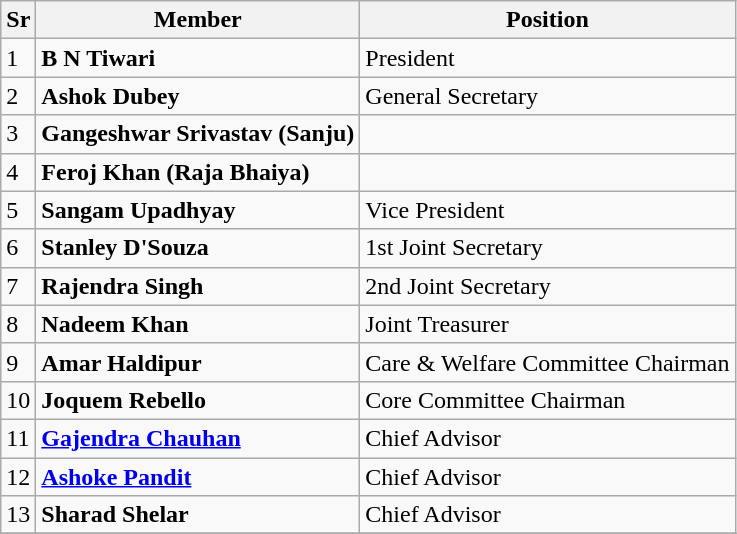<table class="wikitable sortable">
<tr>
<th>Sr</th>
<th>Member</th>
<th>Position</th>
</tr>
<tr>
<td>1</td>
<td><strong>B N Tiwari</strong></td>
<td>President</td>
</tr>
<tr>
<td>2</td>
<td><strong>Ashok Dubey</strong></td>
<td>General Secretary</td>
</tr>
<tr>
<td>3</td>
<td><strong>Gangeshwar Srivastav</strong> <strong>(Sanju)</strong></td>
<td></td>
</tr>
<tr>
<td>4</td>
<td><strong>Feroj Khan</strong> <strong>(Raja Bhaiya)</strong></td>
<td></td>
</tr>
<tr>
<td>5</td>
<td><strong>Sangam Upadhyay</strong></td>
<td>Vice President</td>
</tr>
<tr>
<td>6</td>
<td><strong>Stanley D'Souza</strong></td>
<td>1st Joint Secretary</td>
</tr>
<tr>
<td>7</td>
<td><strong>Rajendra Singh</strong></td>
<td>2nd Joint Secretary</td>
</tr>
<tr>
<td>8</td>
<td><strong>Nadeem Khan</strong></td>
<td>Joint Treasurer</td>
</tr>
<tr>
<td>9</td>
<td><strong>Amar Haldipur</strong></td>
<td>Care & Welfare Committee Chairman</td>
</tr>
<tr>
<td>10</td>
<td><strong>Joquem Rebello</strong></td>
<td>Core Committee Chairman</td>
</tr>
<tr>
<td>11</td>
<td><strong><a href='#'>Gajendra Chauhan</a></strong></td>
<td>Chief Advisor</td>
</tr>
<tr>
<td>12</td>
<td><strong><a href='#'>Ashoke Pandit</a></strong></td>
<td>Chief Advisor</td>
</tr>
<tr>
<td>13</td>
<td><strong>Sharad Shelar</strong></td>
<td>Chief Advisor</td>
</tr>
<tr>
</tr>
</table>
